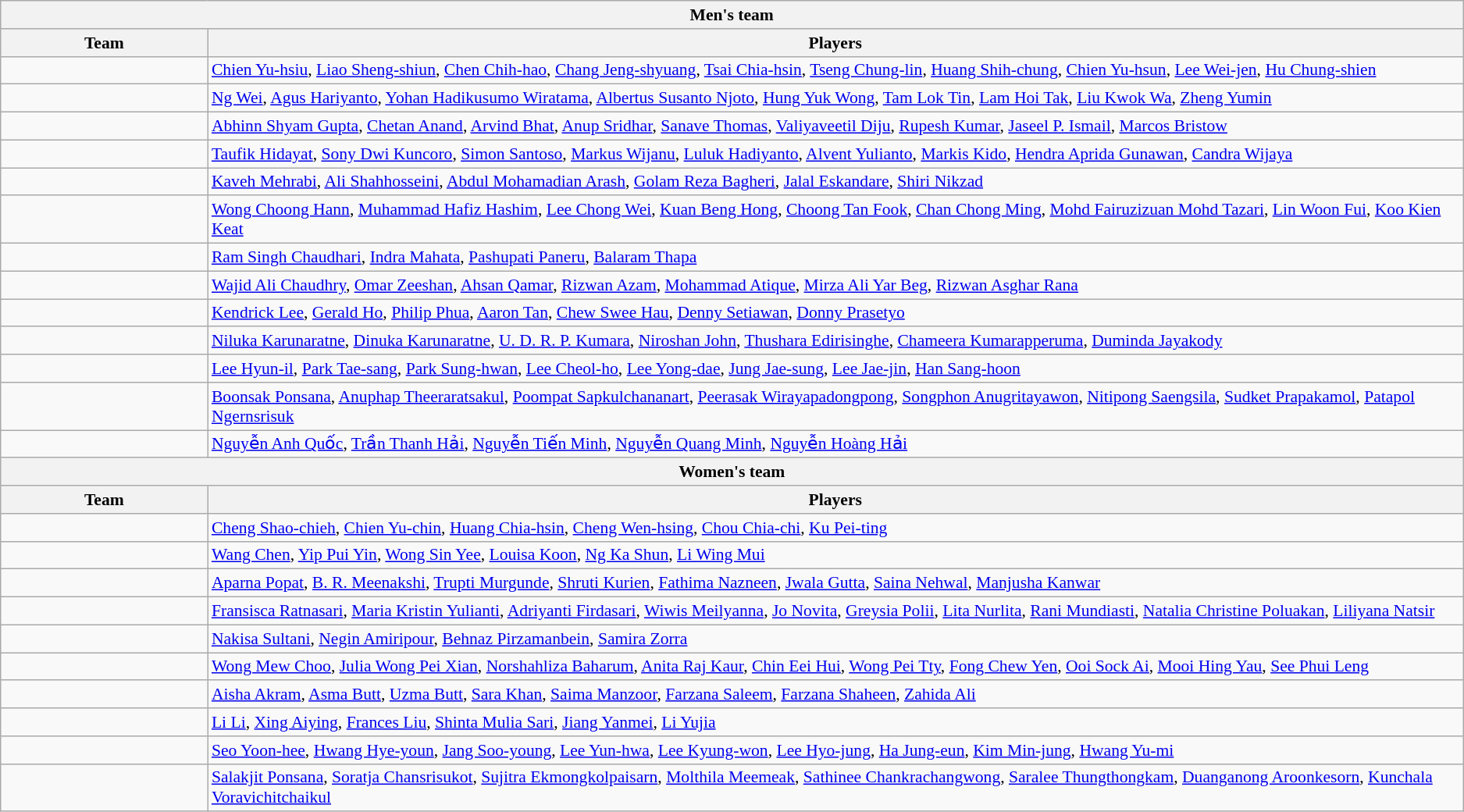<table class="wikitable" style="font-size:90%;">
<tr>
<th colspan="2">Men's team</th>
</tr>
<tr>
<th width="170">Team</th>
<th>Players</th>
</tr>
<tr>
<td></td>
<td><a href='#'>Chien Yu-hsiu</a>, <a href='#'>Liao Sheng-shiun</a>, <a href='#'>Chen Chih-hao</a>, <a href='#'>Chang Jeng-shyuang</a>, <a href='#'>Tsai Chia-hsin</a>, <a href='#'>Tseng Chung-lin</a>, <a href='#'>Huang Shih-chung</a>, <a href='#'>Chien Yu-hsun</a>, <a href='#'>Lee Wei-jen</a>, <a href='#'>Hu Chung-shien</a></td>
</tr>
<tr>
<td></td>
<td><a href='#'>Ng Wei</a>, <a href='#'>Agus Hariyanto</a>, <a href='#'>Yohan Hadikusumo Wiratama</a>, <a href='#'>Albertus Susanto Njoto</a>, <a href='#'>Hung Yuk Wong</a>, <a href='#'>Tam Lok Tin</a>, <a href='#'>Lam Hoi Tak</a>, <a href='#'>Liu Kwok Wa</a>, <a href='#'>Zheng Yumin</a></td>
</tr>
<tr>
<td></td>
<td><a href='#'>Abhinn Shyam Gupta</a>, <a href='#'>Chetan Anand</a>, <a href='#'>Arvind Bhat</a>, <a href='#'>Anup Sridhar</a>, <a href='#'>Sanave Thomas</a>, <a href='#'>Valiyaveetil Diju</a>, <a href='#'>Rupesh Kumar</a>, <a href='#'>Jaseel P. Ismail</a>, <a href='#'>Marcos Bristow</a></td>
</tr>
<tr>
<td></td>
<td><a href='#'>Taufik Hidayat</a>, <a href='#'>Sony Dwi Kuncoro</a>, <a href='#'>Simon Santoso</a>, <a href='#'>Markus Wijanu</a>, <a href='#'>Luluk Hadiyanto</a>, <a href='#'>Alvent Yulianto</a>, <a href='#'>Markis Kido</a>, <a href='#'>Hendra Aprida Gunawan</a>, <a href='#'>Candra Wijaya</a></td>
</tr>
<tr>
<td></td>
<td><a href='#'>Kaveh Mehrabi</a>, <a href='#'>Ali Shahhosseini</a>, <a href='#'>Abdul Mohamadian Arash</a>, <a href='#'>Golam Reza Bagheri</a>, <a href='#'>Jalal Eskandare</a>, <a href='#'>Shiri Nikzad</a></td>
</tr>
<tr>
<td></td>
<td><a href='#'>Wong Choong Hann</a>, <a href='#'>Muhammad Hafiz Hashim</a>, <a href='#'>Lee Chong Wei</a>, <a href='#'>Kuan Beng Hong</a>, <a href='#'>Choong Tan Fook</a>, <a href='#'>Chan Chong Ming</a>, <a href='#'>Mohd Fairuzizuan Mohd Tazari</a>, <a href='#'>Lin Woon Fui</a>, <a href='#'>Koo Kien Keat</a></td>
</tr>
<tr>
<td></td>
<td><a href='#'>Ram Singh Chaudhari</a>, <a href='#'>Indra Mahata</a>, <a href='#'>Pashupati Paneru</a>, <a href='#'>Balaram Thapa</a></td>
</tr>
<tr>
<td></td>
<td><a href='#'>Wajid Ali Chaudhry</a>, <a href='#'>Omar Zeeshan</a>, <a href='#'>Ahsan Qamar</a>, <a href='#'>Rizwan Azam</a>, <a href='#'>Mohammad Atique</a>, <a href='#'>Mirza Ali Yar Beg</a>, <a href='#'>Rizwan Asghar Rana</a></td>
</tr>
<tr>
<td></td>
<td><a href='#'>Kendrick Lee</a>, <a href='#'>Gerald Ho</a>, <a href='#'>Philip Phua</a>, <a href='#'>Aaron Tan</a>, <a href='#'>Chew Swee Hau</a>, <a href='#'>Denny Setiawan</a>, <a href='#'>Donny Prasetyo</a></td>
</tr>
<tr>
<td></td>
<td><a href='#'>Niluka Karunaratne</a>, <a href='#'>Dinuka Karunaratne</a>, <a href='#'>U. D. R. P. Kumara</a>, <a href='#'>Niroshan John</a>, <a href='#'>Thushara Edirisinghe</a>, <a href='#'>Chameera Kumarapperuma</a>, <a href='#'>Duminda Jayakody</a></td>
</tr>
<tr>
<td></td>
<td><a href='#'>Lee Hyun-il</a>, <a href='#'>Park Tae-sang</a>, <a href='#'>Park Sung-hwan</a>, <a href='#'>Lee Cheol-ho</a>, <a href='#'>Lee Yong-dae</a>, <a href='#'>Jung Jae-sung</a>, <a href='#'>Lee Jae-jin</a>, <a href='#'>Han Sang-hoon</a></td>
</tr>
<tr>
<td></td>
<td><a href='#'>Boonsak Ponsana</a>, <a href='#'>Anuphap Theeraratsakul</a>, <a href='#'>Poompat Sapkulchananart</a>, <a href='#'>Peerasak Wirayapadongpong</a>, <a href='#'>Songphon Anugritayawon</a>, <a href='#'>Nitipong Saengsila</a>, <a href='#'>Sudket Prapakamol</a>, <a href='#'>Patapol Ngernsrisuk</a></td>
</tr>
<tr>
<td></td>
<td><a href='#'>Nguyễn Anh Quốc</a>, <a href='#'>Trần Thanh Hải</a>, <a href='#'>Nguyễn Tiến Minh</a>, <a href='#'>Nguyễn Quang Minh</a>, <a href='#'>Nguyễn Hoàng Hải</a></td>
</tr>
<tr>
<th colspan="2">Women's team</th>
</tr>
<tr>
<th>Team</th>
<th>Players</th>
</tr>
<tr>
<td></td>
<td><a href='#'>Cheng Shao-chieh</a>, <a href='#'>Chien Yu-chin</a>, <a href='#'>Huang Chia-hsin</a>, <a href='#'>Cheng Wen-hsing</a>, <a href='#'>Chou Chia-chi</a>, <a href='#'>Ku Pei-ting</a></td>
</tr>
<tr>
<td></td>
<td><a href='#'>Wang Chen</a>, <a href='#'>Yip Pui Yin</a>, <a href='#'>Wong Sin Yee</a>, <a href='#'>Louisa Koon</a>, <a href='#'>Ng Ka Shun</a>, <a href='#'>Li Wing Mui</a></td>
</tr>
<tr>
<td></td>
<td><a href='#'>Aparna Popat</a>, <a href='#'>B. R. Meenakshi</a>, <a href='#'>Trupti Murgunde</a>, <a href='#'>Shruti Kurien</a>, <a href='#'>Fathima Nazneen</a>, <a href='#'>Jwala Gutta</a>, <a href='#'>Saina Nehwal</a>, <a href='#'>Manjusha Kanwar</a></td>
</tr>
<tr>
<td></td>
<td><a href='#'>Fransisca Ratnasari</a>, <a href='#'>Maria Kristin Yulianti</a>, <a href='#'>Adriyanti Firdasari</a>, <a href='#'>Wiwis Meilyanna</a>, <a href='#'>Jo Novita</a>, <a href='#'>Greysia Polii</a>, <a href='#'>Lita Nurlita</a>, <a href='#'>Rani Mundiasti</a>, <a href='#'>Natalia Christine Poluakan</a>, <a href='#'>Liliyana Natsir</a></td>
</tr>
<tr>
<td></td>
<td><a href='#'>Nakisa Sultani</a>, <a href='#'>Negin Amiripour</a>, <a href='#'>Behnaz Pirzamanbein</a>, <a href='#'>Samira Zorra</a></td>
</tr>
<tr>
<td></td>
<td><a href='#'>Wong Mew Choo</a>, <a href='#'>Julia Wong Pei Xian</a>, <a href='#'>Norshahliza Baharum</a>, <a href='#'>Anita Raj Kaur</a>, <a href='#'>Chin Eei Hui</a>, <a href='#'>Wong Pei Tty</a>, <a href='#'>Fong Chew Yen</a>, <a href='#'>Ooi Sock Ai</a>, <a href='#'>Mooi Hing Yau</a>, <a href='#'>See Phui Leng</a></td>
</tr>
<tr>
<td></td>
<td><a href='#'>Aisha Akram</a>, <a href='#'>Asma Butt</a>, <a href='#'>Uzma Butt</a>, <a href='#'>Sara Khan</a>, <a href='#'>Saima Manzoor</a>, <a href='#'>Farzana Saleem</a>, <a href='#'>Farzana Shaheen</a>, <a href='#'>Zahida Ali</a></td>
</tr>
<tr>
<td></td>
<td><a href='#'>Li Li</a>, <a href='#'>Xing Aiying</a>, <a href='#'>Frances Liu</a>, <a href='#'>Shinta Mulia Sari</a>, <a href='#'>Jiang Yanmei</a>, <a href='#'>Li Yujia</a></td>
</tr>
<tr>
<td></td>
<td><a href='#'>Seo Yoon-hee</a>, <a href='#'>Hwang Hye-youn</a>, <a href='#'>Jang Soo-young</a>, <a href='#'>Lee Yun-hwa</a>, <a href='#'>Lee Kyung-won</a>, <a href='#'>Lee Hyo-jung</a>, <a href='#'>Ha Jung-eun</a>, <a href='#'>Kim Min-jung</a>, <a href='#'>Hwang Yu-mi</a></td>
</tr>
<tr>
<td></td>
<td><a href='#'>Salakjit Ponsana</a>, <a href='#'>Soratja Chansrisukot</a>, <a href='#'>Sujitra Ekmongkolpaisarn</a>, <a href='#'>Molthila Meemeak</a>, <a href='#'>Sathinee Chankrachangwong</a>, <a href='#'>Saralee Thungthongkam</a>, <a href='#'>Duanganong Aroonkesorn</a>, <a href='#'>Kunchala Voravichitchaikul</a></td>
</tr>
</table>
